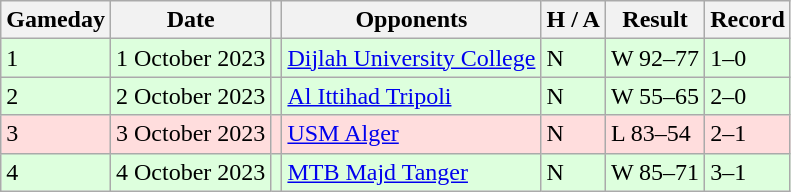<table class="wikitable">
<tr>
<th>Gameday</th>
<th>Date</th>
<th></th>
<th>Opponents</th>
<th>H / A</th>
<th>Result</th>
<th>Record</th>
</tr>
<tr bgcolor="#dfd">
<td>1</td>
<td>1 October 2023</td>
<td></td>
<td><a href='#'>Dijlah University College</a></td>
<td>N</td>
<td>W 92–77</td>
<td>1–0</td>
</tr>
<tr bgcolor="#dfd">
<td>2</td>
<td>2 October 2023</td>
<td></td>
<td><a href='#'>Al Ittihad Tripoli</a></td>
<td>N</td>
<td>W 55–65</td>
<td>2–0</td>
</tr>
<tr bgcolor="#fdd">
<td>3</td>
<td>3 October 2023</td>
<td></td>
<td><a href='#'>USM Alger</a></td>
<td>N</td>
<td>L 83–54</td>
<td>2–1</td>
</tr>
<tr bgcolor="#dfd">
<td>4</td>
<td>4 October 2023</td>
<td></td>
<td><a href='#'>MTB Majd Tanger</a></td>
<td>N</td>
<td>W 85–71</td>
<td>3–1</td>
</tr>
</table>
